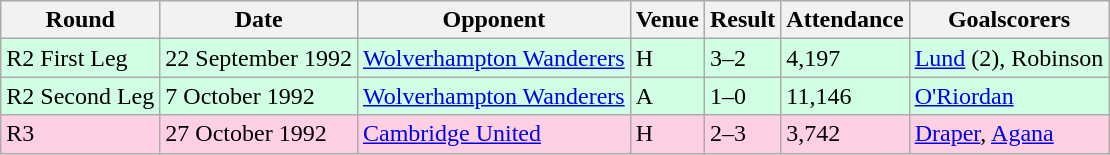<table class="wikitable">
<tr>
<th>Round</th>
<th>Date</th>
<th>Opponent</th>
<th>Venue</th>
<th>Result</th>
<th>Attendance</th>
<th>Goalscorers</th>
</tr>
<tr style="background-color: #d0ffe3;">
<td>R2 First Leg</td>
<td>22 September 1992</td>
<td><a href='#'>Wolverhampton Wanderers</a></td>
<td>H</td>
<td>3–2</td>
<td>4,197</td>
<td><a href='#'>Lund</a> (2), Robinson</td>
</tr>
<tr style="background-color: #d0ffe3;">
<td>R2 Second Leg</td>
<td>7 October 1992</td>
<td><a href='#'>Wolverhampton Wanderers</a></td>
<td>A</td>
<td>1–0</td>
<td>11,146</td>
<td><a href='#'>O'Riordan</a></td>
</tr>
<tr style="background-color: #ffd0e3;">
<td>R3</td>
<td>27 October 1992</td>
<td><a href='#'>Cambridge United</a></td>
<td>H</td>
<td>2–3</td>
<td>3,742</td>
<td><a href='#'>Draper</a>, <a href='#'>Agana</a></td>
</tr>
</table>
